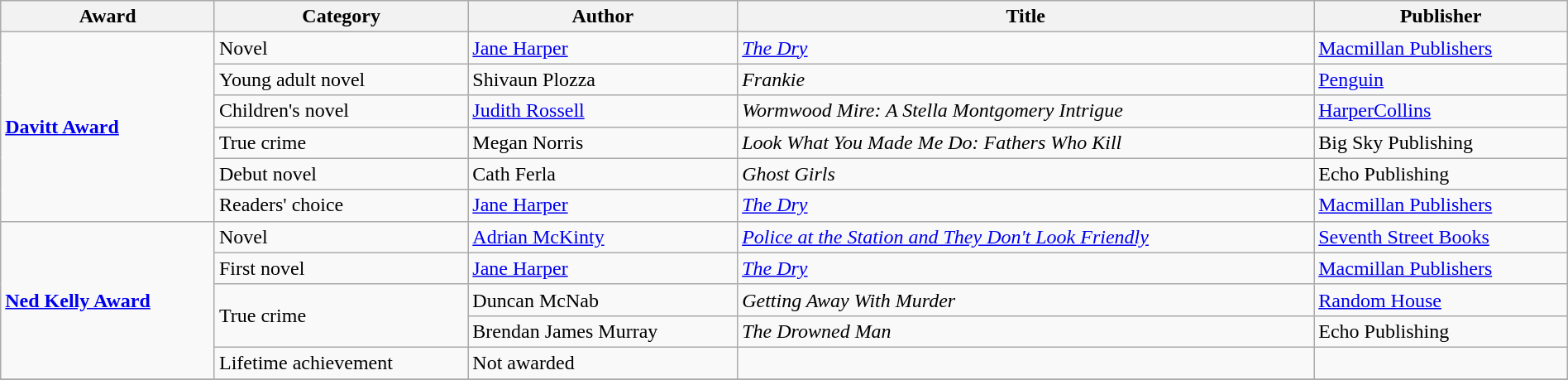<table class="wikitable" width=100%>
<tr>
<th>Award</th>
<th>Category</th>
<th>Author</th>
<th>Title</th>
<th>Publisher</th>
</tr>
<tr>
<td rowspan=6><strong><a href='#'>Davitt Award</a></strong></td>
<td>Novel</td>
<td><a href='#'>Jane Harper</a></td>
<td><em><a href='#'>The Dry</a></em></td>
<td><a href='#'>Macmillan Publishers</a></td>
</tr>
<tr>
<td>Young adult novel</td>
<td>Shivaun Plozza</td>
<td><em>Frankie</em></td>
<td><a href='#'>Penguin</a></td>
</tr>
<tr>
<td>Children's novel</td>
<td><a href='#'>Judith Rossell</a></td>
<td><em>Wormwood Mire: A Stella Montgomery Intrigue</em></td>
<td><a href='#'>HarperCollins</a></td>
</tr>
<tr>
<td>True crime</td>
<td>Megan Norris</td>
<td><em>Look What You Made Me Do: Fathers Who Kill</em></td>
<td>Big Sky Publishing</td>
</tr>
<tr>
<td>Debut novel</td>
<td>Cath Ferla</td>
<td><em>Ghost Girls</em></td>
<td>Echo Publishing</td>
</tr>
<tr>
<td>Readers' choice</td>
<td><a href='#'>Jane Harper</a></td>
<td><em><a href='#'>The Dry</a></em></td>
<td><a href='#'>Macmillan Publishers</a></td>
</tr>
<tr>
<td rowspan=5><strong><a href='#'>Ned Kelly Award</a></strong></td>
<td>Novel</td>
<td><a href='#'>Adrian McKinty</a></td>
<td><em><a href='#'>Police at the Station and They Don't Look Friendly</a></em></td>
<td><a href='#'>Seventh Street Books</a></td>
</tr>
<tr>
<td>First novel</td>
<td><a href='#'>Jane Harper</a></td>
<td><em><a href='#'>The Dry</a></em></td>
<td><a href='#'>Macmillan Publishers</a></td>
</tr>
<tr>
<td rowspan=2>True crime</td>
<td>Duncan McNab</td>
<td><em>Getting Away With Murder</em></td>
<td><a href='#'>Random House</a></td>
</tr>
<tr>
<td>Brendan James Murray</td>
<td><em>The Drowned Man</em></td>
<td>Echo Publishing</td>
</tr>
<tr>
<td>Lifetime achievement</td>
<td>Not awarded</td>
<td></td>
<td></td>
</tr>
<tr>
</tr>
</table>
